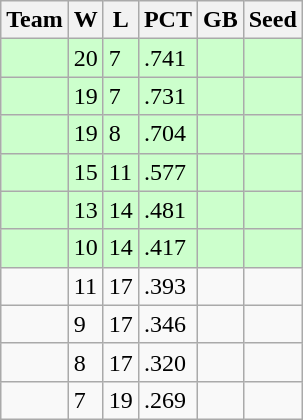<table class=wikitable>
<tr>
<th>Team</th>
<th>W</th>
<th>L</th>
<th>PCT</th>
<th>GB</th>
<th>Seed</th>
</tr>
<tr bgcolor=#ccffcc>
<td></td>
<td>20</td>
<td>7</td>
<td>.741</td>
<td></td>
<td></td>
</tr>
<tr bgcolor=#ccffcc>
<td></td>
<td>19</td>
<td>7</td>
<td>.731</td>
<td></td>
<td></td>
</tr>
<tr bgcolor=#ccffcc>
<td></td>
<td>19</td>
<td>8</td>
<td>.704</td>
<td></td>
<td></td>
</tr>
<tr bgcolor=#ccffcc>
<td></td>
<td>15</td>
<td>11</td>
<td>.577</td>
<td></td>
<td></td>
</tr>
<tr bgcolor=#ccffcc>
<td></td>
<td>13</td>
<td>14</td>
<td>.481</td>
<td></td>
<td></td>
</tr>
<tr bgcolor=#ccffcc>
<td></td>
<td>10</td>
<td>14</td>
<td>.417</td>
<td></td>
<td></td>
</tr>
<tr>
<td></td>
<td>11</td>
<td>17</td>
<td>.393</td>
<td></td>
<td></td>
</tr>
<tr>
<td></td>
<td>9</td>
<td>17</td>
<td>.346</td>
<td></td>
<td></td>
</tr>
<tr>
<td></td>
<td>8</td>
<td>17</td>
<td>.320</td>
<td></td>
<td></td>
</tr>
<tr>
<td></td>
<td>7</td>
<td>19</td>
<td>.269</td>
<td></td>
<td></td>
</tr>
</table>
